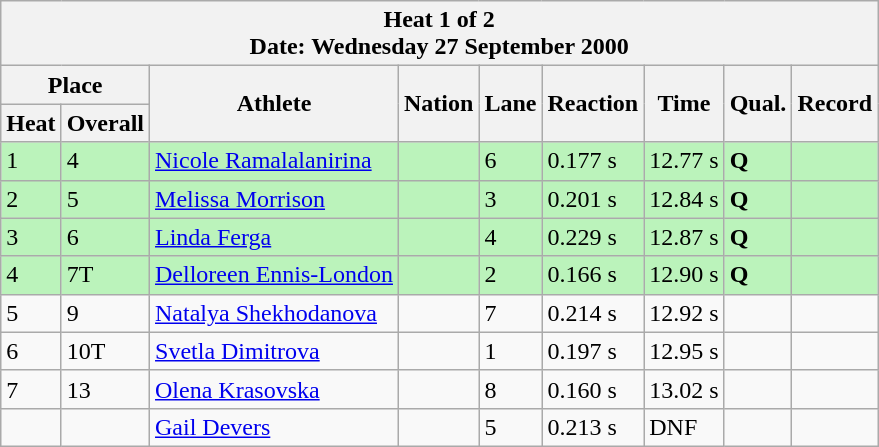<table class="wikitable sortable">
<tr>
<th colspan=9>Heat 1 of 2 <br> Date: Wednesday 27 September 2000</th>
</tr>
<tr>
<th colspan=2>Place</th>
<th rowspan=2>Athlete</th>
<th rowspan=2>Nation</th>
<th rowspan=2>Lane</th>
<th rowspan=2>Reaction</th>
<th rowspan=2>Time</th>
<th rowspan=2>Qual.</th>
<th rowspan=2>Record</th>
</tr>
<tr>
<th>Heat</th>
<th>Overall</th>
</tr>
<tr bgcolor = "bbf3bb">
<td>1</td>
<td>4</td>
<td align="left"><a href='#'>Nicole Ramalalanirina</a></td>
<td align="left"></td>
<td>6</td>
<td>0.177 s</td>
<td>12.77 s</td>
<td><strong>Q</strong></td>
<td></td>
</tr>
<tr bgcolor = "bbf3bb">
<td>2</td>
<td>5</td>
<td align="left"><a href='#'>Melissa Morrison</a></td>
<td align="left"></td>
<td>3</td>
<td>0.201 s</td>
<td>12.84 s</td>
<td><strong>Q</strong></td>
<td></td>
</tr>
<tr bgcolor = "bbf3bb">
<td>3</td>
<td>6</td>
<td align="left"><a href='#'>Linda Ferga</a></td>
<td align="left"></td>
<td>4</td>
<td>0.229 s</td>
<td>12.87 s</td>
<td><strong>Q</strong></td>
<td></td>
</tr>
<tr bgcolor = "bbf3bb">
<td>4</td>
<td>7T</td>
<td align="left"><a href='#'>Delloreen Ennis-London</a></td>
<td align="left"></td>
<td>2</td>
<td>0.166 s</td>
<td>12.90 s</td>
<td><strong>Q</strong></td>
<td></td>
</tr>
<tr>
<td>5</td>
<td>9</td>
<td align="left"><a href='#'>Natalya Shekhodanova</a></td>
<td align="left"></td>
<td>7</td>
<td>0.214 s</td>
<td>12.92 s</td>
<td></td>
<td></td>
</tr>
<tr>
<td>6</td>
<td>10T</td>
<td align="left"><a href='#'>Svetla Dimitrova</a></td>
<td align="left"></td>
<td>1</td>
<td>0.197 s</td>
<td>12.95 s</td>
<td></td>
<td></td>
</tr>
<tr>
<td>7</td>
<td>13</td>
<td align="left"><a href='#'>Olena Krasovska</a></td>
<td align="left"></td>
<td>8</td>
<td>0.160 s</td>
<td>13.02 s</td>
<td></td>
<td></td>
</tr>
<tr>
<td></td>
<td></td>
<td align="left"><a href='#'>Gail Devers</a></td>
<td align="left"></td>
<td>5</td>
<td>0.213 s</td>
<td>DNF</td>
<td></td>
<td></td>
</tr>
</table>
